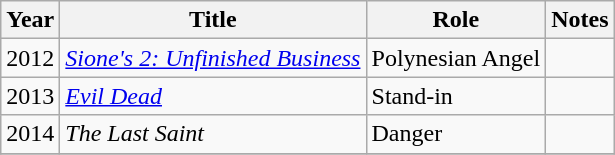<table class="wikitable sortable">
<tr>
<th>Year</th>
<th>Title</th>
<th>Role</th>
<th class="unsortable">Notes</th>
</tr>
<tr>
<td>2012</td>
<td><em><a href='#'>Sione's 2: Unfinished Business</a></em></td>
<td>Polynesian Angel</td>
<td></td>
</tr>
<tr>
<td>2013</td>
<td><em><a href='#'>Evil Dead</a></em></td>
<td>Stand-in</td>
<td></td>
</tr>
<tr>
<td>2014</td>
<td><em>The Last Saint</em></td>
<td>Danger</td>
<td></td>
</tr>
<tr>
</tr>
</table>
